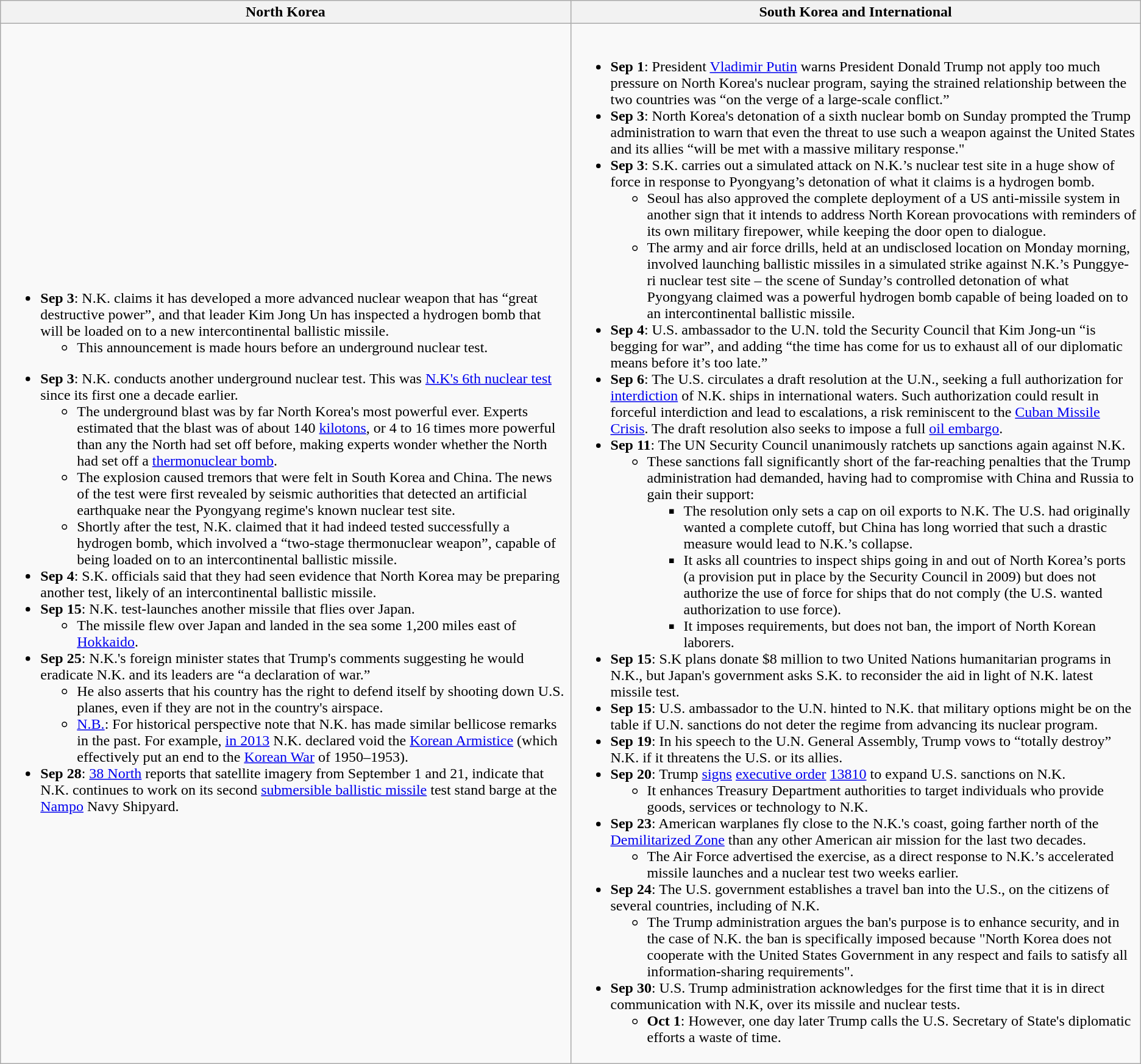<table class="wikitable" | class="wikitable" style="text-align: left">
<tr>
<th style="width: 50%;">North Korea</th>
<th style="width: 50%;">South Korea and International</th>
</tr>
<tr>
<td><br><ul><li><strong>Sep 3</strong>: N.K. claims it has developed a more advanced nuclear weapon that has “great destructive power”, and that leader Kim Jong Un has inspected a hydrogen bomb that will be loaded on to a new intercontinental ballistic missile.<ul><li>This announcement is made hours before an underground nuclear test.</li></ul></li></ul><ul><li><strong>Sep 3</strong>: N.K. conducts another underground nuclear test. This was <a href='#'>N.K's 6th nuclear test</a> since its first one a decade earlier.<ul><li>The underground blast was by far North Korea's most powerful ever. Experts estimated that the blast was of about 140 <a href='#'>kilotons</a>, or 4 to 16 times more powerful than any the North had set off before, making experts wonder whether the North had set off a <a href='#'>thermonuclear bomb</a>.</li><li>The explosion caused tremors that were felt in South Korea and China. The news of the test were first revealed by seismic authorities that detected an artificial earthquake near the Pyongyang regime's known nuclear test site.</li><li>Shortly after the test, N.K. claimed that it had indeed tested successfully a hydrogen bomb, which involved a “two-stage thermonuclear weapon”, capable of being loaded on to an intercontinental ballistic missile.</li></ul></li><li><strong>Sep 4</strong>: S.K. officials said that they had seen evidence that North Korea may be preparing another test, likely of an intercontinental ballistic missile.</li><li><strong>Sep 15</strong>: N.K. test-launches another missile that flies over Japan.<ul><li>The missile flew over Japan and landed in the sea some 1,200 miles east of <a href='#'>Hokkaido</a>.</li></ul></li><li><strong>Sep 25</strong>: N.K.'s foreign minister states that Trump's comments suggesting he would eradicate N.K. and its leaders are “a declaration of war.”<ul><li>He also asserts that his country has the right to defend itself by shooting down U.S. planes, even if they are not in the country's airspace.</li><li><a href='#'>N.B.</a>: For historical perspective note that N.K. has made similar bellicose remarks in the past. For example, <a href='#'>in 2013</a> N.K. declared void the <a href='#'>Korean Armistice</a> (which effectively put an end to the <a href='#'>Korean War</a> of 1950–1953).</li></ul></li><li><strong>Sep 28</strong>: <a href='#'>38 North</a> reports that satellite imagery from September 1 and 21, indicate that N.K. continues to work on its second <a href='#'>submersible ballistic missile</a> test stand barge at the <a href='#'>Nampo</a> Navy Shipyard.</li></ul></td>
<td><br><ul><li><strong>Sep 1</strong>: President <a href='#'>Vladimir Putin</a> warns President Donald Trump not apply too much pressure on North Korea's nuclear program, saying the strained relationship between the two countries was “on the verge of a large-scale conflict.”</li><li><strong>Sep 3</strong>: North Korea's detonation of a sixth nuclear bomb on Sunday prompted the Trump administration to warn that even the threat to use such a weapon against the United States and its allies “will be met with a massive military response."</li><li><strong>Sep 3</strong>: S.K. carries out a simulated attack on N.K.’s nuclear test site in a huge show of force in response to Pyongyang’s detonation of what it claims is a hydrogen bomb.<ul><li>Seoul has also approved the complete deployment of a US anti-missile system in another sign that it intends to address North Korean provocations with reminders of its own military firepower, while keeping the door open to dialogue.</li><li>The army and air force drills, held at an undisclosed location on Monday morning, involved launching ballistic missiles in a simulated strike against N.K.’s Punggye-ri nuclear test site – the scene of Sunday’s controlled detonation of what Pyongyang claimed was a powerful hydrogen bomb capable of being loaded on to an intercontinental ballistic missile.</li></ul></li><li><strong>Sep 4</strong>: U.S. ambassador to the U.N. told the Security Council that Kim Jong-un “is begging for war”, and adding “the time has come for us to exhaust all of our diplomatic means before it’s too late.”</li><li><strong>Sep 6</strong>: The U.S. circulates a draft resolution at the U.N., seeking a full authorization for <a href='#'>interdiction</a> of N.K. ships in international waters. Such authorization could result in forceful interdiction and lead to escalations, a risk reminiscent to the <a href='#'>Cuban Missile Crisis</a>. The draft resolution also seeks to impose a full <a href='#'>oil embargo</a>.</li><li><strong>Sep 11</strong>: The UN Security Council unanimously ratchets up sanctions again against N.K.<ul><li>These sanctions fall significantly short of the far-reaching penalties that the Trump administration had demanded, having had to compromise with China and Russia to gain their support:<ul><li>The resolution only sets a cap on oil exports to N.K. The U.S. had originally wanted a complete cutoff, but China has long worried that such a drastic measure would lead to N.K.’s collapse.</li><li>It asks all countries to inspect ships going in and out of North Korea’s ports (a provision put in place by the Security Council in 2009) but does not authorize the use of force for ships that do not comply (the U.S. wanted authorization to use force).</li><li>It imposes requirements, but does not ban, the import of North Korean laborers.</li></ul></li></ul></li><li><strong>Sep 15</strong>: S.K plans donate $8 million to two United Nations humanitarian programs in N.K., but Japan's government asks S.K. to reconsider the aid in light of N.K. latest missile test.</li><li><strong>Sep 15</strong>: U.S. ambassador to the U.N. hinted to N.K. that military options might be on the table if U.N. sanctions do not deter the regime from advancing its nuclear program.</li><li><strong>Sep 19</strong>: In his speech to the U.N. General Assembly, Trump vows to “totally destroy” N.K. if it threatens the U.S. or its allies.</li><li><strong>Sep 20</strong>: Trump <a href='#'>signs</a> <a href='#'>executive order</a> <a href='#'>13810</a> to expand U.S. sanctions on N.K.<ul><li>It enhances Treasury Department authorities to target individuals who provide goods, services or technology to N.K.</li></ul></li><li><strong>Sep 23</strong>: American warplanes fly close to the N.K.'s coast, going farther north of the <a href='#'>Demilitarized Zone</a> than any other American air mission for the last two decades.<ul><li>The Air Force advertised the exercise, as a direct response to N.K.’s accelerated missile launches and a nuclear test two weeks earlier.</li></ul></li><li><strong>Sep 24</strong>: The U.S. government establishes a travel ban into the U.S., on the citizens of several countries, including of N.K.<ul><li>The Trump administration argues the ban's purpose is to enhance security, and in the case of N.K. the ban is specifically imposed because "North Korea does not cooperate with the United States Government in any respect and fails to satisfy all information-sharing requirements".</li></ul></li><li><strong>Sep 30</strong>: U.S. Trump administration acknowledges for the first time that it is in direct communication with N.K, over its missile and nuclear tests.<ul><li><strong>Oct 1</strong>:  However, one day later Trump calls the U.S. Secretary of State's diplomatic efforts a waste of time.</li></ul></li></ul></td>
</tr>
</table>
